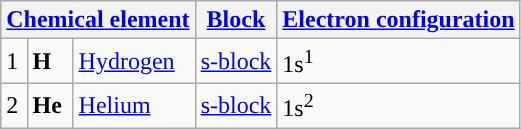<table class="wikitable">
<tr>
<th colspan="3"><a href='#'>Chemical element</a></th>
<th><a href='#'>Block</a></th>
<th><a href='#'>Electron configuration</a></th>
</tr>
<tr style="background-color: ">
<td>1</td>
<td><strong>H</strong></td>
<td><a href='#'>Hydrogen</a></td>
<td><a href='#'>s-block</a></td>
<td>1s<sup>1</sup></td>
</tr>
<tr style="background-color: ">
<td>2</td>
<td><strong>He</strong></td>
<td><a href='#'>Helium</a></td>
<td><a href='#'>s-block</a></td>
<td>1s<sup>2</sup></td>
</tr>
</table>
